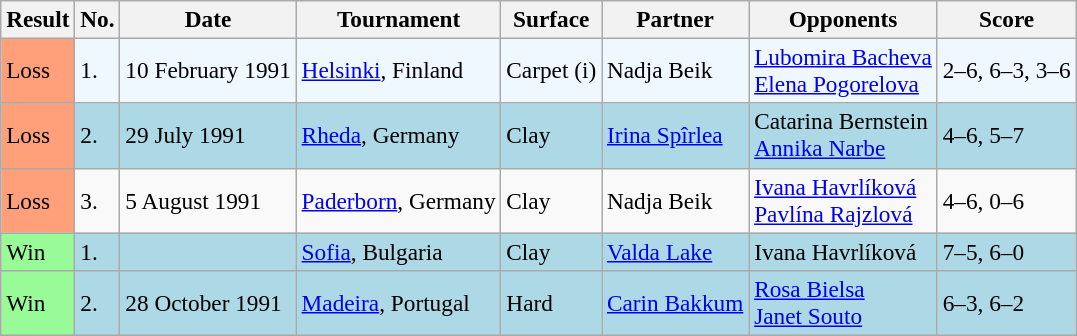<table class="sortable wikitable" style="font-size:97%;">
<tr>
<th>Result</th>
<th>No.</th>
<th>Date</th>
<th>Tournament</th>
<th>Surface</th>
<th>Partner</th>
<th>Opponents</th>
<th>Score</th>
</tr>
<tr bgcolor="#f0f8ff">
<td style="background:#ffa07a;">Loss</td>
<td>1.</td>
<td>10 February 1991</td>
<td><a href='#'>Helsinki</a>, Finland</td>
<td>Carpet (i)</td>
<td> Nadja Beik</td>
<td> <a href='#'>Lubomira Bacheva</a> <br>  <a href='#'>Elena Pogorelova</a></td>
<td>2–6, 6–3, 3–6</td>
</tr>
<tr bgcolor="lightblue">
<td style="background:#ffa07a;">Loss</td>
<td>2.</td>
<td>29 July 1991</td>
<td><a href='#'>Rheda</a>, Germany</td>
<td>Clay</td>
<td> <a href='#'>Irina Spîrlea</a></td>
<td> Catarina Bernstein <br>  <a href='#'>Annika Narbe</a></td>
<td>4–6, 5–7</td>
</tr>
<tr>
<td style="background:#ffa07a;">Loss</td>
<td>3.</td>
<td>5 August 1991</td>
<td><a href='#'>Paderborn</a>, Germany</td>
<td>Clay</td>
<td> Nadja Beik</td>
<td> <a href='#'>Ivana Havrlíková</a> <br>  <a href='#'>Pavlína Rajzlová</a></td>
<td>4–6, 0–6</td>
</tr>
<tr bgcolor="lightblue">
<td style="background:#98fb98;">Win</td>
<td>1.</td>
<td></td>
<td><a href='#'>Sofia</a>, Bulgaria</td>
<td>Clay</td>
<td> <a href='#'>Valda Lake</a></td>
<td> Ivana Havrlíková <br>  </td>
<td>7–5, 6–0</td>
</tr>
<tr bgcolor="lightblue">
<td style="background:#98fb98;">Win</td>
<td>2.</td>
<td>28 October 1991</td>
<td><a href='#'>Madeira</a>, Portugal</td>
<td>Hard</td>
<td> <a href='#'>Carin Bakkum</a></td>
<td> <a href='#'>Rosa Bielsa</a> <br>  <a href='#'>Janet Souto</a></td>
<td>6–3, 6–2</td>
</tr>
</table>
